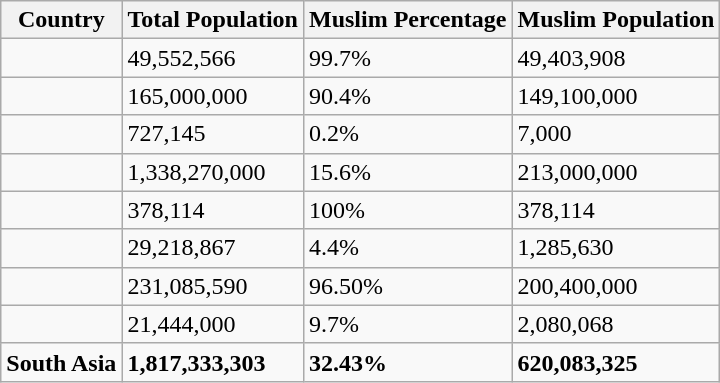<table class="wikitable sortable">
<tr>
<th>Country</th>
<th>Total Population</th>
<th>Muslim Percentage</th>
<th>Muslim Population</th>
</tr>
<tr>
<td></td>
<td>49,552,566</td>
<td>99.7%</td>
<td>49,403,908</td>
</tr>
<tr>
<td></td>
<td>165,000,000</td>
<td>90.4%</td>
<td>149,100,000</td>
</tr>
<tr>
<td></td>
<td>727,145</td>
<td>0.2%</td>
<td>7,000</td>
</tr>
<tr>
<td></td>
<td>1,338,270,000</td>
<td>15.6%</td>
<td>213,000,000</td>
</tr>
<tr>
<td></td>
<td>378,114</td>
<td>100%</td>
<td>378,114</td>
</tr>
<tr>
<td></td>
<td>29,218,867</td>
<td>4.4%</td>
<td>1,285,630</td>
</tr>
<tr>
<td></td>
<td>231,085,590</td>
<td>96.50%</td>
<td>200,400,000</td>
</tr>
<tr>
<td></td>
<td>21,444,000</td>
<td>9.7%</td>
<td>2,080,068</td>
</tr>
<tr>
<td><strong>South Asia</strong></td>
<td><strong>1,817,333,303</strong></td>
<td><strong>32.43%</strong></td>
<td><strong>620,083,325</strong></td>
</tr>
</table>
